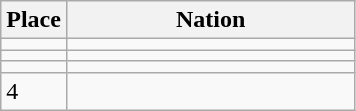<table class=wikitable style=text-align:left>
<tr>
<th width=35>Place</th>
<th width=185>Nation</th>
</tr>
<tr>
<td></td>
<td style=text-align:left></td>
</tr>
<tr>
<td></td>
<td style=text-align:left></td>
</tr>
<tr>
<td></td>
<td style=text-align:left></td>
</tr>
<tr>
<td style=text-align:left>4</td>
<td></td>
</tr>
</table>
